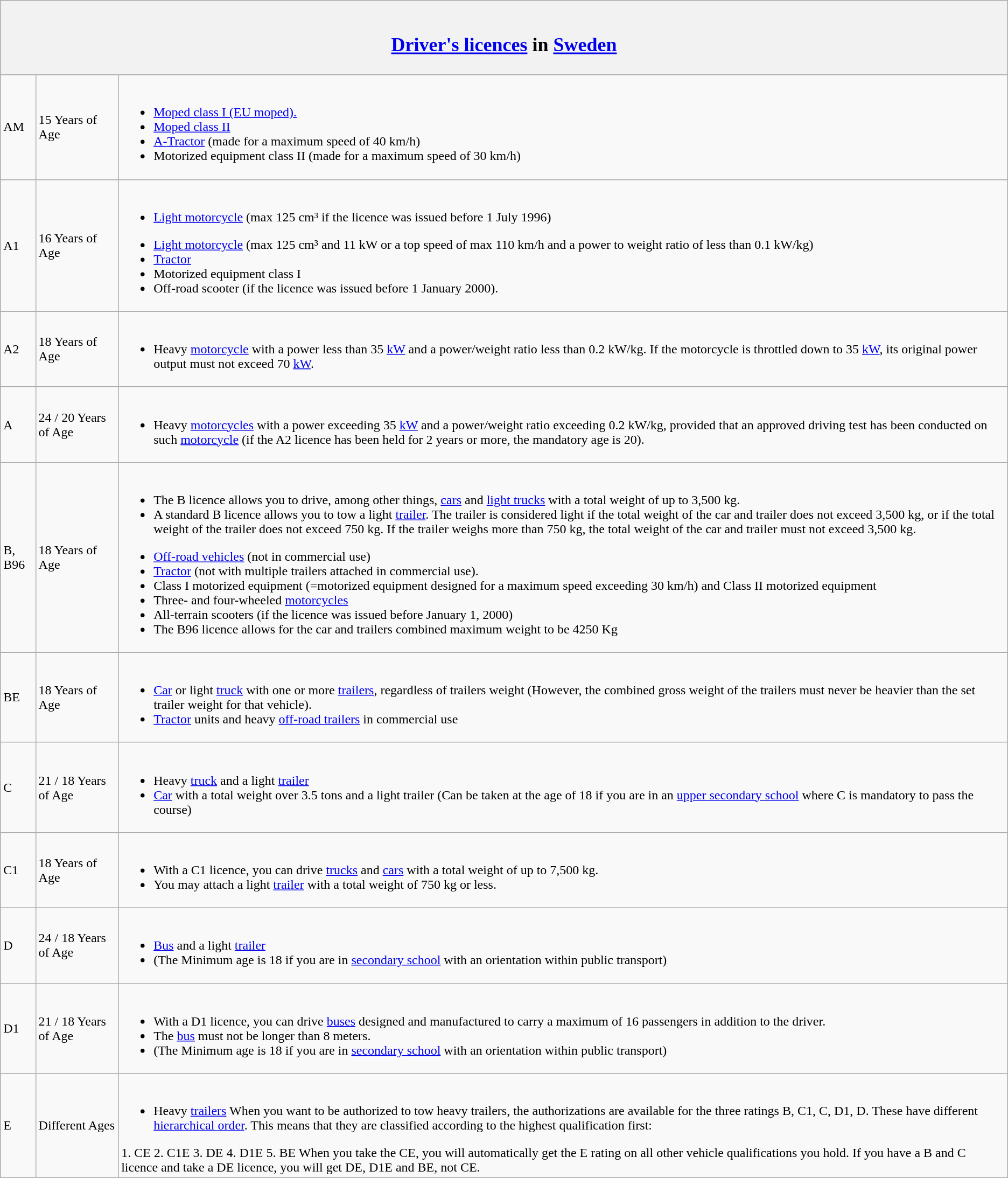<table class="wikitable">
<tr>
<th colspan="3"><br><h2><a href='#'>Driver's licences</a> in <a href='#'>Sweden</a></h2></th>
</tr>
<tr>
<td>AM</td>
<td>15 Years of Age</td>
<td><br><ul><li><a href='#'>Moped class I (EU moped).</a></li><li><a href='#'>Moped class II</a></li><li><a href='#'>A-Tractor</a> (made for a maximum speed of 40 km/h)</li><li>Motorized equipment class II (made for a maximum speed of 30 km/h)</li></ul></td>
</tr>
<tr>
<td>A1</td>
<td>16 Years of Age</td>
<td><br><ul><li><a href='#'>Light motorcycle</a> (max 125 cm³ if the licence was issued before 1 July 1996)</li></ul><ul><li><a href='#'>Light motorcycle</a> (max 125 cm³ and 11 kW or a top speed of max 110 km/h and a power to weight ratio of less than 0.1 kW/kg)</li><li><a href='#'>Tractor</a></li><li>Motorized equipment class I</li><li>Off-road scooter (if the licence was issued before 1 January 2000).</li></ul></td>
</tr>
<tr>
<td>A2</td>
<td>18 Years of Age</td>
<td><br><ul><li>Heavy <a href='#'>motorcycle</a> with a power less than 35 <a href='#'>kW</a> and a power/weight ratio less than 0.2 kW/kg. If the motorcycle is throttled down to 35 <a href='#'>kW</a>, its original power output must not exceed 70 <a href='#'>kW</a>.</li></ul></td>
</tr>
<tr>
<td>A</td>
<td>24 / 20 Years of Age</td>
<td><br><ul><li>Heavy <a href='#'>motorcycles</a> with a power exceeding 35 <a href='#'>kW</a> and a power/weight ratio exceeding 0.2 kW/kg, provided that an approved driving test has been conducted on such <a href='#'>motorcycle</a> (if the A2 licence has been held for 2 years or more, the mandatory age is 20).</li></ul></td>
</tr>
<tr>
<td>B, B96</td>
<td>18 Years of Age</td>
<td><br><ul><li>The B licence allows you to drive, among other things, <a href='#'>cars</a> and <a href='#'>light trucks</a> with a total weight of up to 3,500 kg.</li><li>A standard B licence allows you to tow a light <a href='#'>trailer</a>. The trailer is considered light if the total weight of the car and trailer does not exceed 3,500 kg, or if the total weight of the trailer does not exceed 750 kg. If the trailer weighs more than 750 kg, the total weight of the car and trailer must not exceed 3,500 kg.</li></ul><ul><li><a href='#'>Off-road vehicles</a> (not in commercial use)</li><li><a href='#'>Tractor</a> (not with multiple trailers attached in commercial use).</li><li>Class I motorized equipment (=motorized equipment designed for a maximum speed exceeding 30 km/h) and Class II motorized equipment</li><li>Three- and four-wheeled <a href='#'>motorcycles</a></li><li>All-terrain scooters (if the licence was issued before January 1, 2000)</li><li>The B96 licence allows for the car and trailers combined maximum weight to be 4250 Kg</li></ul></td>
</tr>
<tr>
<td>BE</td>
<td>18 Years of Age</td>
<td><br><ul><li><a href='#'>Car</a> or light <a href='#'>truck</a> with one or more <a href='#'>trailers</a>, regardless of trailers weight (However, the combined gross weight of the trailers must never be heavier than the set trailer weight for that vehicle).</li><li><a href='#'>Tractor</a> units and heavy <a href='#'>off-road trailers</a> in commercial use</li></ul></td>
</tr>
<tr>
<td>C</td>
<td>21 / 18 Years of Age</td>
<td><br><ul><li>Heavy <a href='#'>truck</a> and a light <a href='#'>trailer</a></li><li><a href='#'>Car</a> with a total weight over 3.5 tons and a light trailer (Can be taken at the age of 18 if you are in an <a href='#'>upper secondary school</a> where C is mandatory to pass the course)</li></ul></td>
</tr>
<tr>
<td>C1</td>
<td>18 Years of Age</td>
<td><br><ul><li>With a C1 licence, you can drive <a href='#'>trucks</a> and <a href='#'>cars</a> with a total weight of up to 7,500 kg.</li><li>You may attach a light <a href='#'>trailer</a> with a total weight of 750 kg or less.</li></ul></td>
</tr>
<tr>
<td>D</td>
<td>24 / 18 Years of Age</td>
<td><br><ul><li><a href='#'>Bus</a> and a light <a href='#'>trailer</a></li><li>(The Minimum age is 18 if you are in <a href='#'>secondary school</a> with an orientation within public transport)</li></ul></td>
</tr>
<tr>
<td>D1</td>
<td>21 / 18 Years of Age</td>
<td><br><ul><li>With a D1 licence, you can drive <a href='#'>buses</a> designed and manufactured to carry a maximum of 16 passengers in addition to the driver.</li><li>The <a href='#'>bus</a> must not be longer than 8 meters.</li><li>(The Minimum age is 18 if you are in <a href='#'>secondary school</a> with an orientation within public transport)</li></ul></td>
</tr>
<tr>
<td>E</td>
<td>Different Ages</td>
<td><br><ul><li>Heavy <a href='#'>trailers</a> When you want to be authorized to tow heavy trailers, the authorizations are available for the three ratings B, C1, C, D1, D. These have different <a href='#'>hierarchical order</a>. This means that they are classified according to the highest qualification first:</li></ul>1. CE 2. C1E 3. DE 4. D1E 5. BE When you take the CE, you will automatically get the E rating on all other vehicle qualifications you hold. If you have a B and C licence and take a DE licence, you will get DE, D1E and BE, not CE.</td>
</tr>
</table>
